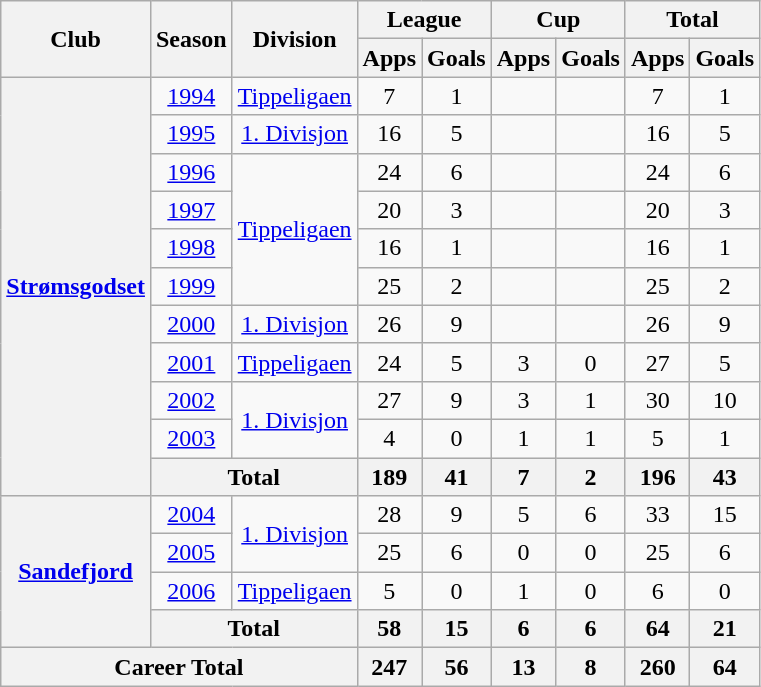<table class="wikitable" style="text-align: center;">
<tr>
<th rowspan="2">Club</th>
<th rowspan="2">Season</th>
<th rowspan="2">Division</th>
<th colspan="2">League</th>
<th colspan="2">Cup</th>
<th colspan="2">Total</th>
</tr>
<tr>
<th>Apps</th>
<th>Goals</th>
<th>Apps</th>
<th>Goals</th>
<th>Apps</th>
<th>Goals</th>
</tr>
<tr>
<th rowspan="11" valign="center"><a href='#'>Strømsgodset</a></th>
<td><a href='#'>1994</a></td>
<td rowspan="1" valign="center"><a href='#'>Tippeligaen</a></td>
<td>7</td>
<td>1</td>
<td> </td>
<td> </td>
<td>7</td>
<td>1</td>
</tr>
<tr>
<td><a href='#'>1995</a></td>
<td rowspan="1" valign="center"><a href='#'>1. Divisjon</a></td>
<td>16</td>
<td>5</td>
<td> </td>
<td> </td>
<td>16</td>
<td>5</td>
</tr>
<tr>
<td><a href='#'>1996</a></td>
<td rowspan="4" valign="center"><a href='#'>Tippeligaen</a></td>
<td>24</td>
<td>6</td>
<td> </td>
<td> </td>
<td>24</td>
<td>6</td>
</tr>
<tr>
<td><a href='#'>1997</a></td>
<td>20</td>
<td>3</td>
<td> </td>
<td> </td>
<td>20</td>
<td>3</td>
</tr>
<tr>
<td><a href='#'>1998</a></td>
<td>16</td>
<td>1</td>
<td> </td>
<td> </td>
<td>16</td>
<td>1</td>
</tr>
<tr>
<td><a href='#'>1999</a></td>
<td>25</td>
<td>2</td>
<td> </td>
<td> </td>
<td>25</td>
<td>2</td>
</tr>
<tr>
<td><a href='#'>2000</a></td>
<td rowspan="1" valign="center"><a href='#'>1. Divisjon</a></td>
<td>26</td>
<td>9</td>
<td> </td>
<td> </td>
<td>26</td>
<td>9</td>
</tr>
<tr>
<td><a href='#'>2001</a></td>
<td rowspan="1" valign="center"><a href='#'>Tippeligaen</a></td>
<td>24</td>
<td>5</td>
<td>3</td>
<td>0</td>
<td>27</td>
<td>5</td>
</tr>
<tr>
<td><a href='#'>2002</a></td>
<td rowspan="2" valign="center"><a href='#'>1. Divisjon</a></td>
<td>27</td>
<td>9</td>
<td>3</td>
<td>1</td>
<td>30</td>
<td>10</td>
</tr>
<tr>
<td><a href='#'>2003</a></td>
<td>4</td>
<td>0</td>
<td>1</td>
<td>1</td>
<td>5</td>
<td>1</td>
</tr>
<tr>
<th colspan="2">Total</th>
<th>189</th>
<th>41</th>
<th>7</th>
<th>2</th>
<th>196</th>
<th>43</th>
</tr>
<tr>
<th rowspan="4" valign="center"><a href='#'>Sandefjord</a></th>
<td><a href='#'>2004</a></td>
<td rowspan="2" valign="center"><a href='#'>1. Divisjon</a></td>
<td>28</td>
<td>9</td>
<td>5</td>
<td>6</td>
<td>33</td>
<td>15</td>
</tr>
<tr>
<td><a href='#'>2005</a></td>
<td>25</td>
<td>6</td>
<td>0</td>
<td>0</td>
<td>25</td>
<td>6</td>
</tr>
<tr>
<td><a href='#'>2006</a></td>
<td rowspan="1" valign="center"><a href='#'>Tippeligaen</a></td>
<td>5</td>
<td>0</td>
<td>1</td>
<td>0</td>
<td>6</td>
<td>0</td>
</tr>
<tr>
<th colspan="2">Total</th>
<th>58</th>
<th>15</th>
<th>6</th>
<th>6</th>
<th>64</th>
<th>21</th>
</tr>
<tr>
<th colspan="3">Career Total</th>
<th>247</th>
<th>56</th>
<th>13</th>
<th>8</th>
<th>260</th>
<th>64</th>
</tr>
</table>
